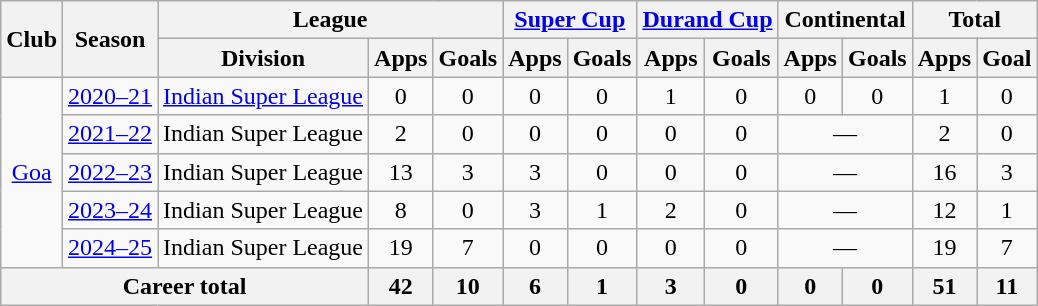<table class="wikitable" style="text-align:center">
<tr>
<th rowspan="2">Club</th>
<th rowspan="2">Season</th>
<th colspan="3">League</th>
<th colspan="2"><a href='#'>Super Cup</a></th>
<th colspan="2"><a href='#'>Durand Cup</a></th>
<th colspan="2">Continental</th>
<th colspan="2">Total</th>
</tr>
<tr>
<th>Division</th>
<th>Apps</th>
<th>Goals</th>
<th>Apps</th>
<th>Goals</th>
<th>Apps</th>
<th>Goals</th>
<th>Apps</th>
<th>Goals</th>
<th>Apps</th>
<th>Goal</th>
</tr>
<tr>
<td rowspan="5"><a href='#'>Goa</a></td>
<td><a href='#'>2020–21</a></td>
<td><a href='#'>Indian Super League</a></td>
<td>0</td>
<td>0</td>
<td>0</td>
<td>0</td>
<td>1</td>
<td>0</td>
<td>0</td>
<td>0</td>
<td>1</td>
<td>0</td>
</tr>
<tr>
<td><a href='#'>2021–22</a></td>
<td>Indian Super League</td>
<td>2</td>
<td>0</td>
<td>0</td>
<td>0</td>
<td>0</td>
<td>0</td>
<td colspan="2">—</td>
<td>2</td>
<td>0</td>
</tr>
<tr>
<td><a href='#'>2022–23</a></td>
<td>Indian Super League</td>
<td>13</td>
<td>3</td>
<td>3</td>
<td>0</td>
<td>0</td>
<td>0</td>
<td colspan="2">—</td>
<td>16</td>
<td>3</td>
</tr>
<tr>
<td><a href='#'>2023–24</a></td>
<td>Indian Super League</td>
<td>8</td>
<td>0</td>
<td>3</td>
<td>1</td>
<td>2</td>
<td>0</td>
<td colspan="2">—</td>
<td>12</td>
<td>1</td>
</tr>
<tr>
<td><a href='#'>2024–25</a></td>
<td>Indian Super League</td>
<td>19</td>
<td>7</td>
<td>0</td>
<td>0</td>
<td>0</td>
<td>0</td>
<td colspan="2">—</td>
<td>19</td>
<td>7</td>
</tr>
<tr>
<th colspan="3">Career total</th>
<th>42</th>
<th>10</th>
<th>6</th>
<th>1</th>
<th>3</th>
<th>0</th>
<th>0</th>
<th>0</th>
<th>51</th>
<th>11</th>
</tr>
</table>
